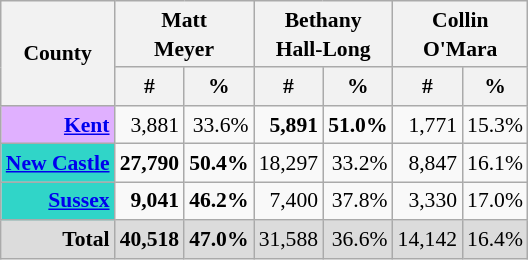<table class="wikitable sortable" style="text-align:right;font-size:90%;line-height:1.3">
<tr>
<th rowspan="2">County</th>
<th colspan="2">Matt<br>Meyer</th>
<th colspan="2">Bethany<br>Hall-Long</th>
<th colspan="2">Collin<br>O'Mara</th>
</tr>
<tr>
<th data-sort-type="number" style="text-align:center;">#</th>
<th data-sort-type="number" style="text-align:center;">%</th>
<th data-sort-type="number" style="text-align:center;">#</th>
<th data-sort-type="number" style="text-align:center;">%</th>
<th data-sort-type="number" style="text-align:center;">#</th>
<th data-sort-type="number" style="text-align:center;">%</th>
</tr>
<tr>
<td style="background:#E0B0FF;"><strong><a href='#'>Kent</a></strong></td>
<td>3,881</td>
<td>33.6%</td>
<td><strong>5,891</strong></td>
<td><strong>51.0%</strong></td>
<td>1,771</td>
<td>15.3%</td>
</tr>
<tr>
<td style="background:#30D5C8;"><strong><a href='#'>New Castle</a></strong></td>
<td><strong>27,790</strong></td>
<td><strong>50.4%</strong></td>
<td>18,297</td>
<td>33.2%</td>
<td>8,847</td>
<td>16.1%</td>
</tr>
<tr>
<td style="background:#30D5C8;"><strong><a href='#'>Sussex</a></strong></td>
<td><strong>9,041</strong></td>
<td><strong>46.2%</strong></td>
<td>7,400</td>
<td>37.8%</td>
<td>3,330</td>
<td>17.0%</td>
</tr>
<tr>
<td style="background:#DCDCDC;"><strong>Total</strong></td>
<td style="background:#DCDCDC;"><strong>40,518</strong></td>
<td style="background:#DCDCDC;"><strong>47.0%</strong></td>
<td style="background:#DCDCDC;">31,588</td>
<td style="background:#DCDCDC;">36.6%</td>
<td style="background:#DCDCDC;">14,142</td>
<td style="background:#DCDCDC;">16.4%</td>
</tr>
</table>
